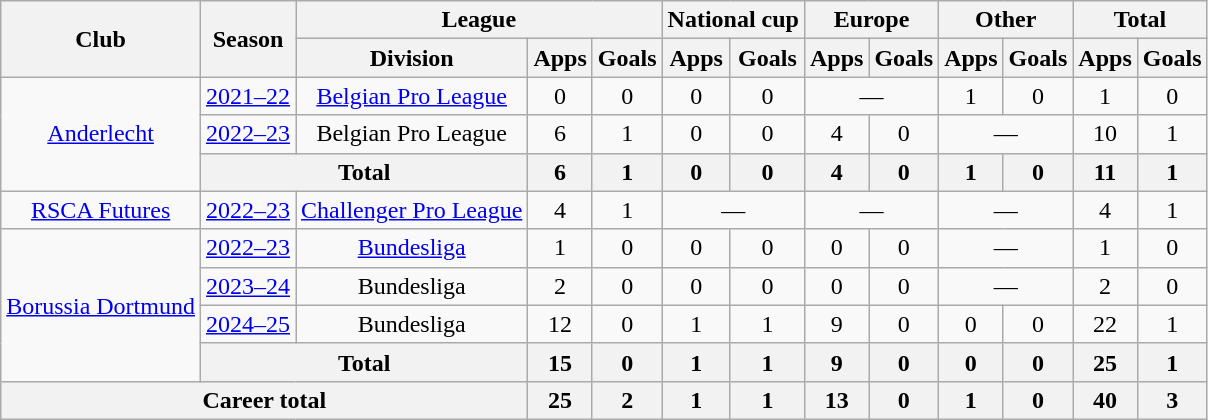<table class="wikitable" Style="text-align: center;">
<tr>
<th rowspan="2">Club</th>
<th rowspan="2">Season</th>
<th colspan="3">League</th>
<th colspan="2">National cup</th>
<th colspan="2">Europe</th>
<th colspan="2">Other</th>
<th colspan="2">Total</th>
</tr>
<tr>
<th>Division</th>
<th>Apps</th>
<th>Goals</th>
<th>Apps</th>
<th>Goals</th>
<th>Apps</th>
<th>Goals</th>
<th>Apps</th>
<th>Goals</th>
<th>Apps</th>
<th>Goals</th>
</tr>
<tr>
<td rowspan="3"><a href='#'>Anderlecht</a></td>
<td><a href='#'>2021–22</a></td>
<td><a href='#'>Belgian Pro League</a></td>
<td>0</td>
<td>0</td>
<td>0</td>
<td>0</td>
<td colspan="2">—</td>
<td>1</td>
<td>0</td>
<td>1</td>
<td>0</td>
</tr>
<tr>
<td><a href='#'>2022–23</a></td>
<td>Belgian Pro League</td>
<td>6</td>
<td>1</td>
<td>0</td>
<td>0</td>
<td>4</td>
<td>0</td>
<td colspan="2">—</td>
<td>10</td>
<td>1</td>
</tr>
<tr>
<th colspan="2">Total</th>
<th>6</th>
<th>1</th>
<th>0</th>
<th>0</th>
<th>4</th>
<th>0</th>
<th>1</th>
<th>0</th>
<th>11</th>
<th>1</th>
</tr>
<tr>
<td><a href='#'>RSCA Futures</a></td>
<td><a href='#'>2022–23</a></td>
<td><a href='#'>Challenger Pro League</a></td>
<td>4</td>
<td>1</td>
<td colspan="2">—</td>
<td colspan="2">—</td>
<td colspan="2">—</td>
<td>4</td>
<td>1</td>
</tr>
<tr>
<td rowspan="4"><a href='#'>Borussia Dortmund</a></td>
<td><a href='#'>2022–23</a></td>
<td><a href='#'>Bundesliga</a></td>
<td>1</td>
<td>0</td>
<td>0</td>
<td>0</td>
<td>0</td>
<td>0</td>
<td colspan="2">—</td>
<td>1</td>
<td>0</td>
</tr>
<tr>
<td><a href='#'>2023–24</a></td>
<td>Bundesliga</td>
<td>2</td>
<td>0</td>
<td>0</td>
<td>0</td>
<td>0</td>
<td>0</td>
<td colspan="2">—</td>
<td>2</td>
<td>0</td>
</tr>
<tr>
<td><a href='#'>2024–25</a></td>
<td>Bundesliga</td>
<td>12</td>
<td>0</td>
<td>1</td>
<td>1</td>
<td>9</td>
<td>0</td>
<td>0</td>
<td>0</td>
<td>22</td>
<td>1</td>
</tr>
<tr>
<th colspan="2">Total</th>
<th>15</th>
<th>0</th>
<th>1</th>
<th>1</th>
<th>9</th>
<th>0</th>
<th>0</th>
<th>0</th>
<th>25</th>
<th>1</th>
</tr>
<tr>
<th colspan="3">Career total</th>
<th>25</th>
<th>2</th>
<th>1</th>
<th>1</th>
<th>13</th>
<th>0</th>
<th>1</th>
<th>0</th>
<th>40</th>
<th>3</th>
</tr>
</table>
